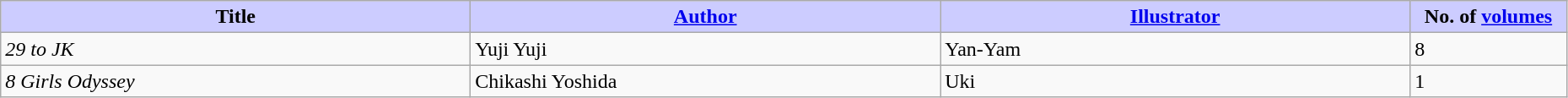<table class="wikitable" style="width: 98%;">
<tr>
<th width=30% style="background:#ccf;">Title</th>
<th width=30% style="background:#ccf;"><a href='#'>Author</a></th>
<th width=30% style="background:#ccf;"><a href='#'>Illustrator</a></th>
<th width=10% style="background:#ccf;">No. of <a href='#'>volumes</a></th>
</tr>
<tr>
<td><em>29 to JK</em></td>
<td>Yuji Yuji</td>
<td>Yan-Yam</td>
<td>8</td>
</tr>
<tr>
<td><em>8 Girls Odyssey</em></td>
<td>Chikashi Yoshida</td>
<td>Uki</td>
<td>1</td>
</tr>
</table>
